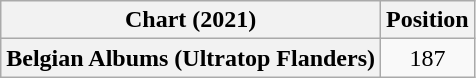<table class="wikitable plainrowheaders" style="text-align:center;">
<tr>
<th scope="col">Chart (2021)</th>
<th scope="col">Position</th>
</tr>
<tr>
<th scope="row">Belgian Albums (Ultratop Flanders)</th>
<td>187</td>
</tr>
</table>
